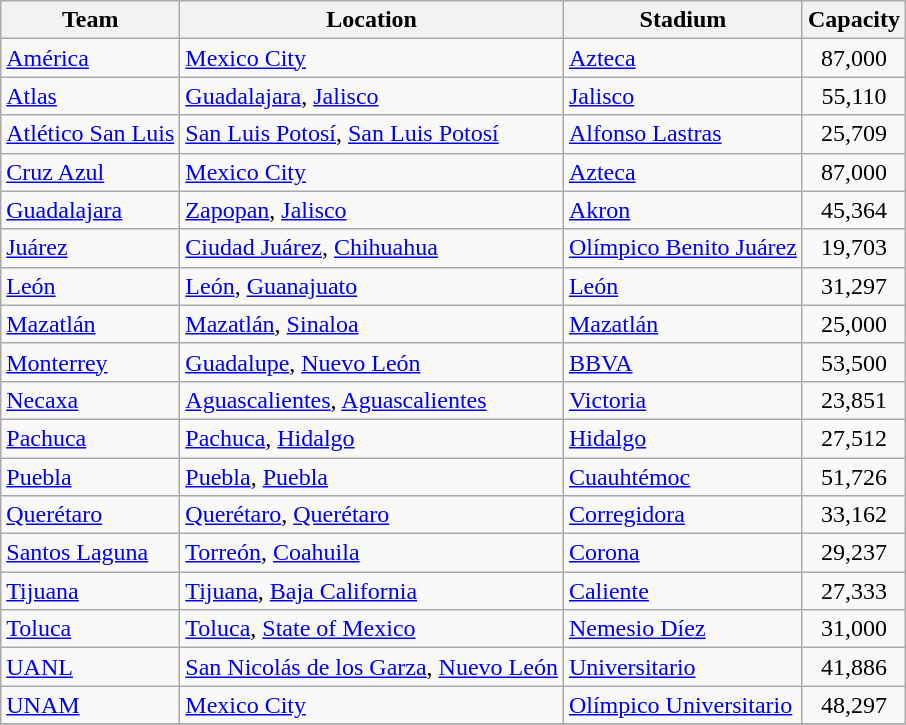<table class="wikitable sortable" style="text-align: left;">
<tr>
<th>Team</th>
<th>Location</th>
<th>Stadium</th>
<th>Capacity</th>
</tr>
<tr>
<td><a href='#'>América</a></td>
<td><a href='#'>Mexico City</a></td>
<td><a href='#'>Azteca</a></td>
<td align=center>87,000</td>
</tr>
<tr>
<td><a href='#'>Atlas</a></td>
<td><a href='#'>Guadalajara</a>, <a href='#'>Jalisco</a></td>
<td><a href='#'>Jalisco</a></td>
<td align=center>55,110</td>
</tr>
<tr>
<td><a href='#'>Atlético San Luis</a></td>
<td><a href='#'>San Luis Potosí</a>, <a href='#'>San Luis Potosí</a></td>
<td><a href='#'>Alfonso Lastras</a></td>
<td align=center>25,709</td>
</tr>
<tr>
<td><a href='#'>Cruz Azul</a></td>
<td><a href='#'>Mexico City</a></td>
<td><a href='#'>Azteca</a></td>
<td align=center>87,000</td>
</tr>
<tr>
<td><a href='#'>Guadalajara</a></td>
<td><a href='#'>Zapopan</a>, <a href='#'>Jalisco</a></td>
<td><a href='#'>Akron</a></td>
<td align=center>45,364</td>
</tr>
<tr>
<td><a href='#'>Juárez</a></td>
<td><a href='#'>Ciudad Juárez</a>, <a href='#'>Chihuahua</a></td>
<td><a href='#'>Olímpico Benito Juárez</a></td>
<td align=center>19,703</td>
</tr>
<tr>
<td><a href='#'>León</a></td>
<td><a href='#'>León</a>, <a href='#'>Guanajuato</a></td>
<td><a href='#'>León</a></td>
<td align=center>31,297</td>
</tr>
<tr>
<td><a href='#'>Mazatlán</a></td>
<td><a href='#'>Mazatlán</a>, <a href='#'>Sinaloa</a></td>
<td><a href='#'>Mazatlán</a></td>
<td align=center>25,000</td>
</tr>
<tr>
<td><a href='#'>Monterrey</a></td>
<td><a href='#'>Guadalupe</a>, <a href='#'>Nuevo León</a></td>
<td><a href='#'>BBVA</a></td>
<td align=center>53,500</td>
</tr>
<tr>
<td><a href='#'>Necaxa</a></td>
<td><a href='#'>Aguascalientes</a>, <a href='#'>Aguascalientes</a></td>
<td><a href='#'>Victoria</a></td>
<td align=center>23,851</td>
</tr>
<tr>
<td><a href='#'>Pachuca</a></td>
<td><a href='#'>Pachuca</a>, <a href='#'>Hidalgo</a></td>
<td><a href='#'>Hidalgo</a></td>
<td align=center>27,512</td>
</tr>
<tr>
<td><a href='#'>Puebla</a></td>
<td><a href='#'>Puebla</a>, <a href='#'>Puebla</a></td>
<td><a href='#'>Cuauhtémoc</a></td>
<td align=center>51,726</td>
</tr>
<tr>
<td><a href='#'>Querétaro</a></td>
<td><a href='#'>Querétaro</a>, <a href='#'>Querétaro</a></td>
<td><a href='#'>Corregidora</a></td>
<td align=center>33,162</td>
</tr>
<tr>
<td><a href='#'>Santos Laguna</a></td>
<td><a href='#'>Torreón</a>, <a href='#'>Coahuila</a></td>
<td><a href='#'>Corona</a></td>
<td align=center>29,237</td>
</tr>
<tr>
<td><a href='#'>Tijuana</a></td>
<td><a href='#'>Tijuana</a>, <a href='#'>Baja California</a></td>
<td><a href='#'>Caliente</a></td>
<td align=center>27,333</td>
</tr>
<tr>
<td><a href='#'>Toluca</a></td>
<td><a href='#'>Toluca</a>, <a href='#'>State of Mexico</a></td>
<td><a href='#'>Nemesio Díez</a></td>
<td align=center>31,000</td>
</tr>
<tr>
<td><a href='#'>UANL</a></td>
<td><a href='#'>San Nicolás de los Garza</a>, <a href='#'>Nuevo León</a></td>
<td><a href='#'>Universitario</a></td>
<td align=center>41,886</td>
</tr>
<tr>
<td><a href='#'>UNAM</a></td>
<td><a href='#'>Mexico City</a></td>
<td><a href='#'>Olímpico Universitario</a></td>
<td align=center>48,297</td>
</tr>
<tr>
</tr>
</table>
